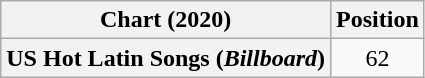<table class="wikitable plainrowheaders" style="text-align:center">
<tr>
<th scope="col">Chart (2020)</th>
<th scope="col">Position</th>
</tr>
<tr>
<th scope="row">US Hot Latin Songs (<em>Billboard</em>)</th>
<td>62</td>
</tr>
</table>
